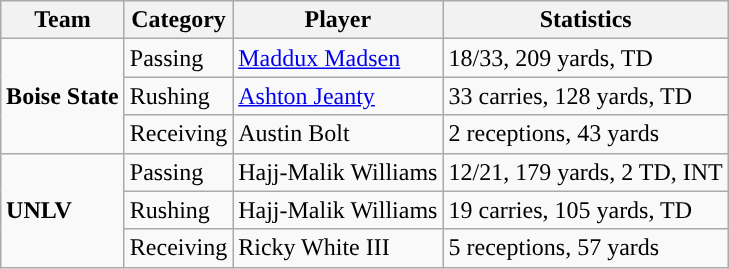<table class="wikitable" style="float: right;">
<tr>
<th>Team</th>
<th>Category</th>
<th>Player</th>
<th>Statistics</th>
</tr>
<tr>
<td rowspan=3><strong>Boise State</strong></td>
<td>Passing</td>
<td><a href='#'>Maddux Madsen</a></td>
<td>18/33, 209 yards, TD</td>
</tr>
<tr>
<td>Rushing</td>
<td><a href='#'>Ashton Jeanty</a></td>
<td>33 carries, 128 yards, TD</td>
</tr>
<tr>
<td>Receiving</td>
<td>Austin Bolt</td>
<td>2 receptions, 43 yards</td>
</tr>
<tr>
<td rowspan=3><strong>UNLV</strong></td>
<td>Passing</td>
<td>Hajj-Malik Williams</td>
<td>12/21, 179 yards, 2 TD, INT</td>
</tr>
<tr>
<td>Rushing</td>
<td>Hajj-Malik Williams</td>
<td>19 carries, 105 yards, TD</td>
</tr>
<tr>
<td>Receiving</td>
<td>Ricky White III</td>
<td>5 receptions, 57 yards</td>
</tr>
</table>
